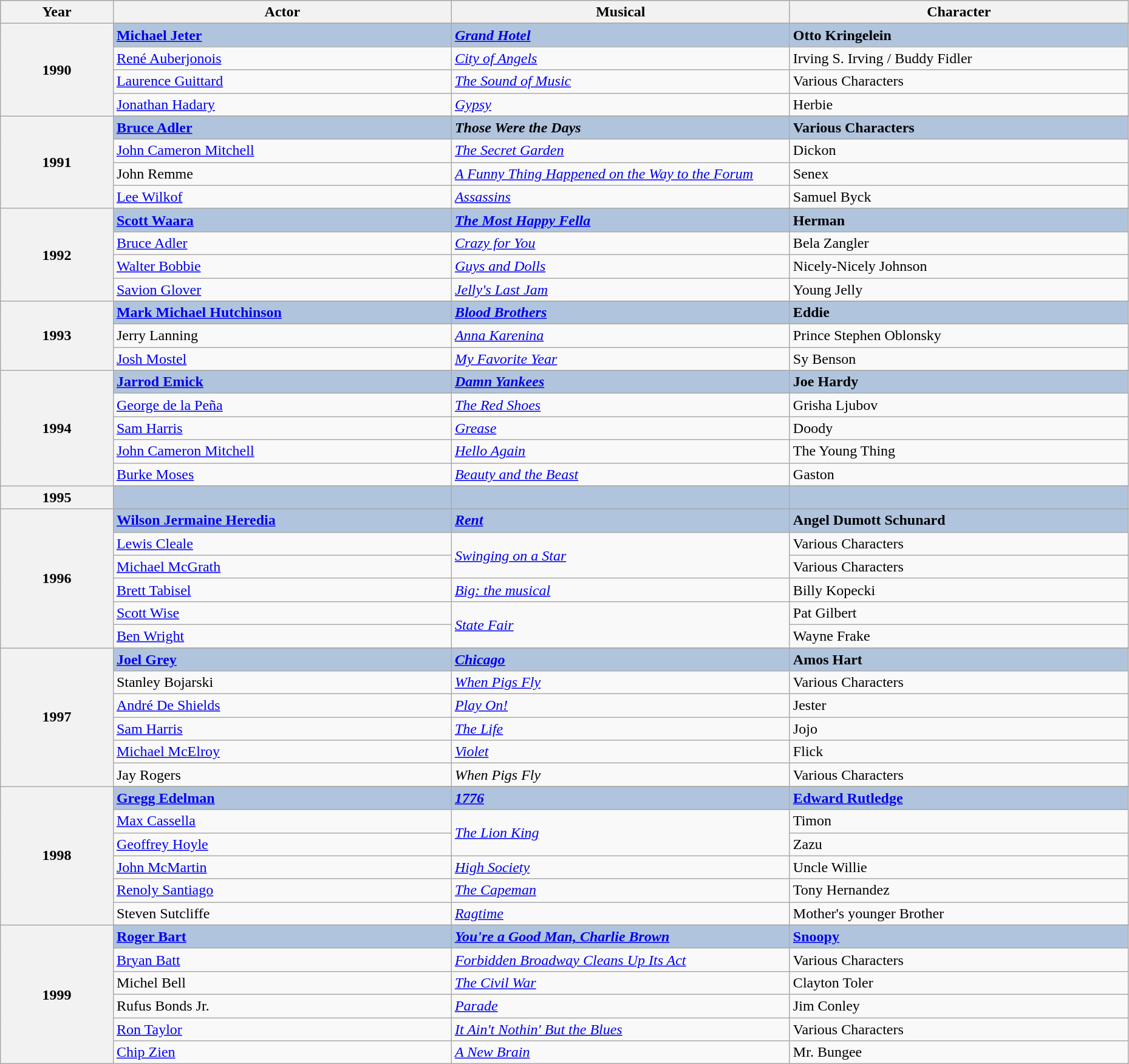<table class="wikitable" style="width:98%;">
<tr style="background:#bebebe;">
<th style="width:10%;">Year</th>
<th style="width:30%;">Actor</th>
<th style="width:30%;">Musical</th>
<th style="width:30%;">Character</th>
</tr>
<tr>
<th rowspan="5">1990</th>
</tr>
<tr style="background:#B0C4DE">
<td><strong><a href='#'>Michael Jeter</a></strong></td>
<td><strong><em><a href='#'>Grand Hotel</a></em></strong></td>
<td><strong>Otto Kringelein </strong></td>
</tr>
<tr>
<td><a href='#'>René Auberjonois</a></td>
<td><em><a href='#'>City of Angels</a></em></td>
<td>Irving S. Irving / Buddy Fidler</td>
</tr>
<tr>
<td><a href='#'>Laurence Guittard</a></td>
<td><em><a href='#'>The Sound of Music</a></em></td>
<td>Various Characters</td>
</tr>
<tr>
<td><a href='#'>Jonathan Hadary</a></td>
<td><em><a href='#'>Gypsy</a></em></td>
<td>Herbie</td>
</tr>
<tr>
<th rowspan="5">1991</th>
</tr>
<tr style="background:#B0C4DE">
<td><strong><a href='#'>Bruce Adler</a></strong></td>
<td><strong><em>Those Were the Days</em></strong></td>
<td><strong>Various Characters </strong></td>
</tr>
<tr>
<td><a href='#'>John Cameron Mitchell</a></td>
<td><em><a href='#'>The Secret Garden</a></em></td>
<td>Dickon</td>
</tr>
<tr>
<td>John Remme</td>
<td><em><a href='#'>A Funny Thing Happened on the Way to the Forum</a></em></td>
<td>Senex</td>
</tr>
<tr>
<td><a href='#'>Lee Wilkof</a></td>
<td><em><a href='#'>Assassins</a></em></td>
<td>Samuel Byck</td>
</tr>
<tr>
<th rowspan="5">1992</th>
</tr>
<tr style="background:#B0C4DE">
<td><strong><a href='#'>Scott Waara</a></strong></td>
<td><strong><em><a href='#'>The Most Happy Fella</a></em></strong></td>
<td><strong>Herman </strong></td>
</tr>
<tr>
<td><a href='#'>Bruce Adler</a></td>
<td><em><a href='#'>Crazy for You</a></em></td>
<td>Bela Zangler</td>
</tr>
<tr>
<td><a href='#'>Walter Bobbie</a></td>
<td><em><a href='#'>Guys and Dolls</a></em></td>
<td>Nicely-Nicely Johnson</td>
</tr>
<tr>
<td><a href='#'>Savion Glover</a></td>
<td><em><a href='#'>Jelly's Last Jam</a></em></td>
<td>Young Jelly</td>
</tr>
<tr>
<th rowspan="4">1993</th>
</tr>
<tr style="background:#B0C4DE">
<td><strong><a href='#'>Mark Michael Hutchinson</a></strong></td>
<td><strong><em><a href='#'>Blood Brothers</a></em></strong></td>
<td><strong>Eddie</strong></td>
</tr>
<tr>
<td>Jerry Lanning</td>
<td><em><a href='#'>Anna Karenina</a></em></td>
<td>Prince Stephen Oblonsky</td>
</tr>
<tr>
<td><a href='#'>Josh Mostel</a></td>
<td><em><a href='#'>My Favorite Year</a></em></td>
<td>Sy Benson</td>
</tr>
<tr>
<th rowspan="6">1994</th>
</tr>
<tr style="background:#B0C4DE">
<td><strong><a href='#'>Jarrod Emick</a></strong></td>
<td><strong><em><a href='#'>Damn Yankees</a></em></strong></td>
<td><strong>Joe Hardy </strong></td>
</tr>
<tr>
<td><a href='#'>George de la Peña</a></td>
<td><em><a href='#'>The Red Shoes</a></em></td>
<td>Grisha Ljubov</td>
</tr>
<tr>
<td><a href='#'>Sam Harris</a></td>
<td><em><a href='#'>Grease</a></em></td>
<td>Doody</td>
</tr>
<tr>
<td><a href='#'>John Cameron Mitchell</a></td>
<td><em><a href='#'>Hello Again</a></em></td>
<td>The Young Thing</td>
</tr>
<tr>
<td><a href='#'>Burke Moses</a></td>
<td><em><a href='#'>Beauty and the Beast</a></em></td>
<td>Gaston</td>
</tr>
<tr>
<th rowspan="2">1995</th>
</tr>
<tr style="background:#B0C4DE">
<td></td>
<td></td>
<td></td>
</tr>
<tr>
<th rowspan="7">1996</th>
</tr>
<tr style="background:#B0C4DE">
<td><strong><a href='#'>Wilson Jermaine Heredia</a></strong></td>
<td><strong><em><a href='#'>Rent</a></em></strong></td>
<td><strong>Angel Dumott Schunard </strong></td>
</tr>
<tr>
<td><a href='#'>Lewis Cleale</a></td>
<td rowspan="2"><em><a href='#'>Swinging on a Star</a></em></td>
<td>Various Characters</td>
</tr>
<tr>
<td><a href='#'>Michael McGrath</a></td>
<td>Various Characters</td>
</tr>
<tr>
<td><a href='#'>Brett Tabisel</a></td>
<td><em><a href='#'>Big: the musical</a></em></td>
<td>Billy Kopecki</td>
</tr>
<tr>
<td><a href='#'>Scott Wise</a></td>
<td rowspan="2"><em><a href='#'>State Fair</a></em></td>
<td>Pat Gilbert</td>
</tr>
<tr>
<td><a href='#'>Ben Wright</a></td>
<td>Wayne Frake</td>
</tr>
<tr>
<th rowspan="7">1997</th>
</tr>
<tr style="background:#B0C4DE">
<td><strong><a href='#'>Joel Grey</a></strong></td>
<td><strong><em><a href='#'>Chicago</a></em></strong></td>
<td><strong>Amos Hart</strong></td>
</tr>
<tr>
<td>Stanley Bojarski</td>
<td><em><a href='#'>When Pigs Fly</a></em></td>
<td>Various Characters</td>
</tr>
<tr>
<td><a href='#'>André De Shields</a></td>
<td><em><a href='#'>Play On!</a></em></td>
<td>Jester</td>
</tr>
<tr>
<td><a href='#'>Sam Harris</a></td>
<td><em><a href='#'>The Life</a></em></td>
<td>Jojo</td>
</tr>
<tr>
<td><a href='#'>Michael McElroy</a></td>
<td><em><a href='#'>Violet</a></em></td>
<td>Flick</td>
</tr>
<tr>
<td>Jay Rogers</td>
<td><em>When Pigs Fly</em></td>
<td>Various Characters</td>
</tr>
<tr>
<th rowspan="7">1998</th>
</tr>
<tr style="background:#B0C4DE">
<td><strong><a href='#'>Gregg Edelman</a></strong></td>
<td><strong><em><a href='#'>1776</a></em></strong></td>
<td><strong><a href='#'>Edward Rutledge</a> </strong></td>
</tr>
<tr>
<td><a href='#'>Max Cassella</a></td>
<td rowspan="2"><em><a href='#'>The Lion King</a></em></td>
<td>Timon</td>
</tr>
<tr>
<td><a href='#'>Geoffrey Hoyle</a></td>
<td>Zazu</td>
</tr>
<tr>
<td><a href='#'>John McMartin</a></td>
<td><em><a href='#'>High Society</a></em></td>
<td>Uncle Willie</td>
</tr>
<tr>
<td><a href='#'>Renoly Santiago</a></td>
<td><em><a href='#'>The Capeman</a></em></td>
<td>Tony Hernandez</td>
</tr>
<tr>
<td>Steven Sutcliffe</td>
<td><em><a href='#'>Ragtime</a></em></td>
<td>Mother's younger Brother</td>
</tr>
<tr>
<th rowspan="7">1999</th>
</tr>
<tr style="background:#B0C4DE">
<td><strong><a href='#'>Roger Bart</a></strong></td>
<td><strong><em><a href='#'>You're a Good Man, Charlie Brown</a></em></strong></td>
<td><strong><a href='#'>Snoopy</a> </strong></td>
</tr>
<tr>
<td><a href='#'>Bryan Batt</a></td>
<td><em><a href='#'>Forbidden Broadway Cleans Up Its Act</a></em></td>
<td>Various Characters</td>
</tr>
<tr>
<td>Michel Bell</td>
<td><em><a href='#'>The Civil War</a></em></td>
<td>Clayton Toler</td>
</tr>
<tr>
<td>Rufus Bonds Jr.</td>
<td><em><a href='#'>Parade</a></em></td>
<td>Jim Conley</td>
</tr>
<tr>
<td><a href='#'>Ron Taylor</a></td>
<td><em><a href='#'>It Ain't Nothin' But the Blues</a></em></td>
<td>Various Characters</td>
</tr>
<tr>
<td><a href='#'>Chip Zien</a></td>
<td><em><a href='#'>A New Brain</a></em></td>
<td>Mr. Bungee</td>
</tr>
</table>
